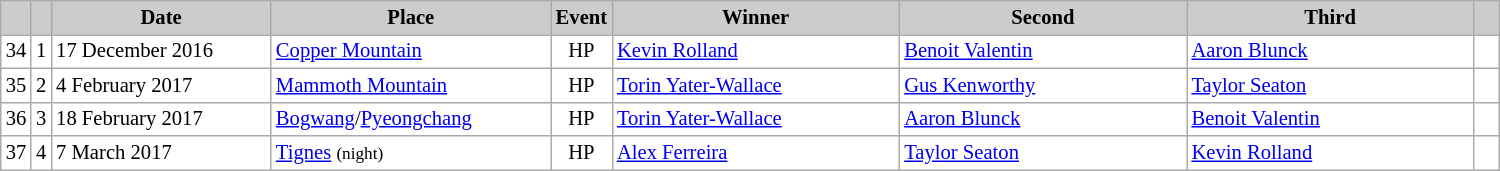<table class="wikitable plainrowheaders" style="background:#fff; font-size:86%; line-height:16px; border:grey solid 1px; border-collapse:collapse;">
<tr style="background:#ccc; text-align:center;">
<th scope="col" style="background:#ccc; width=20 px;"></th>
<th scope="col" style="background:#ccc; width=30 px;"></th>
<th scope="col" style="background:#ccc; width:140px;">Date</th>
<th scope="col" style="background:#ccc; width:180px;">Place</th>
<th scope="col" style="background:#ccc; width:15px;">Event</th>
<th scope="col" style="background:#ccc; width:185px;">Winner</th>
<th scope="col" style="background:#ccc; width:185px;">Second</th>
<th scope="col" style="background:#ccc; width:185px;">Third</th>
<th scope="col" style="background:#ccc; width:10px;"></th>
</tr>
<tr>
<td align=center>34</td>
<td align=center>1</td>
<td>17 December 2016</td>
<td> <a href='#'>Copper Mountain</a></td>
<td align=center>HP</td>
<td> <a href='#'>Kevin Rolland</a></td>
<td> <a href='#'>Benoit Valentin</a></td>
<td> <a href='#'>Aaron Blunck</a></td>
<td></td>
</tr>
<tr>
<td align=center>35</td>
<td align=center>2</td>
<td>4 February 2017</td>
<td> <a href='#'>Mammoth Mountain</a></td>
<td align=center>HP</td>
<td> <a href='#'>Torin Yater-Wallace</a></td>
<td> <a href='#'>Gus Kenworthy</a></td>
<td> <a href='#'>Taylor Seaton</a></td>
<td></td>
</tr>
<tr>
<td align=center>36</td>
<td align=center>3</td>
<td>18 February 2017</td>
<td> <a href='#'>Bogwang</a>/<a href='#'>Pyeongchang</a></td>
<td align=center>HP</td>
<td> <a href='#'>Torin Yater-Wallace</a></td>
<td> <a href='#'>Aaron Blunck</a></td>
<td> <a href='#'>Benoit Valentin</a></td>
<td></td>
</tr>
<tr>
<td align=center>37</td>
<td align=center>4</td>
<td>7 March 2017</td>
<td> <a href='#'>Tignes</a> <small>(night)</small></td>
<td align=center>HP</td>
<td> <a href='#'>Alex Ferreira</a></td>
<td> <a href='#'>Taylor Seaton</a></td>
<td> <a href='#'>Kevin Rolland</a></td>
<td></td>
</tr>
</table>
